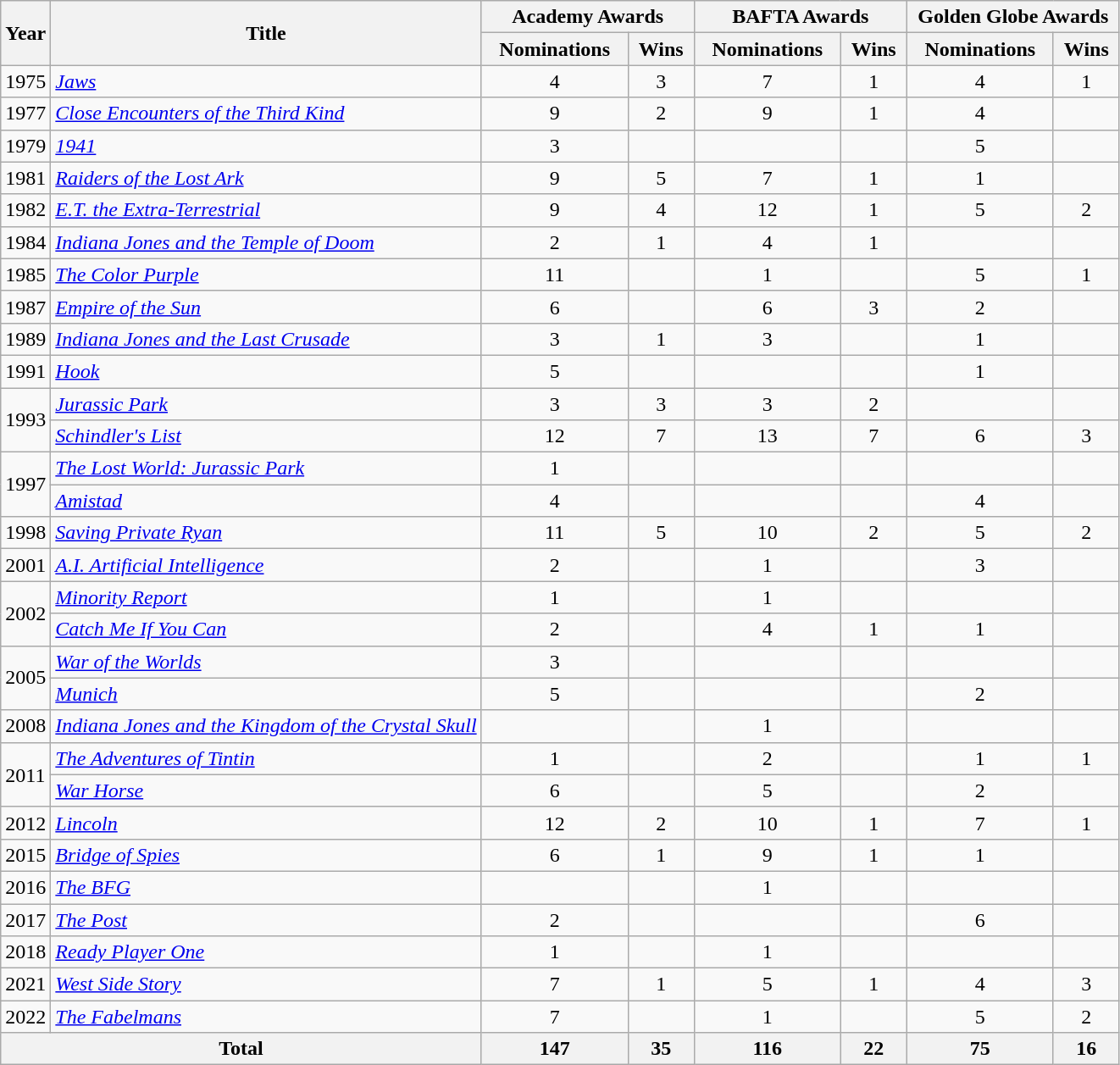<table class="wikitable">
<tr>
<th rowspan="2">Year</th>
<th rowspan="2">Title</th>
<th colspan="2" style="text-align:center;" width=160>Academy Awards</th>
<th colspan="2" style="text-align:center;" width=160>BAFTA Awards</th>
<th colspan="2" style="text-align:center;" width=160>Golden Globe Awards</th>
</tr>
<tr>
<th>Nominations</th>
<th>Wins</th>
<th>Nominations</th>
<th>Wins</th>
<th>Nominations</th>
<th>Wins</th>
</tr>
<tr>
<td>1975</td>
<td><em><a href='#'>Jaws</a></em></td>
<td align=center>4</td>
<td align=center>3</td>
<td align=center>7</td>
<td align=center>1</td>
<td align=center>4</td>
<td align=center>1</td>
</tr>
<tr>
<td>1977</td>
<td><em><a href='#'>Close Encounters of the Third Kind</a></em></td>
<td align=center>9</td>
<td align=center>2</td>
<td align=center>9</td>
<td align=center>1</td>
<td align=center>4</td>
<td></td>
</tr>
<tr>
<td>1979</td>
<td><em><a href='#'>1941</a></em></td>
<td align=center>3</td>
<td></td>
<td></td>
<td></td>
<td align=center>5</td>
<td></td>
</tr>
<tr>
<td>1981</td>
<td><em><a href='#'>Raiders of the Lost Ark</a></em></td>
<td align=center>9</td>
<td align=center>5</td>
<td align=center>7</td>
<td align=center>1</td>
<td align=center>1</td>
<td></td>
</tr>
<tr>
<td>1982</td>
<td><em><a href='#'>E.T. the Extra-Terrestrial</a></em></td>
<td align=center>9</td>
<td align=center>4</td>
<td align=center>12</td>
<td align=center>1</td>
<td align=center>5</td>
<td align=center>2</td>
</tr>
<tr>
<td>1984</td>
<td><em><a href='#'>Indiana Jones and the Temple of Doom</a></em></td>
<td align=center>2</td>
<td align=center>1</td>
<td align=center>4</td>
<td align=center>1</td>
<td></td>
<td></td>
</tr>
<tr>
<td>1985</td>
<td><em><a href='#'>The Color Purple</a></em></td>
<td align=center>11</td>
<td></td>
<td align=center>1</td>
<td></td>
<td align=center>5</td>
<td align=center>1</td>
</tr>
<tr>
<td>1987</td>
<td><em><a href='#'>Empire of the Sun</a></em></td>
<td align=center>6</td>
<td></td>
<td align=center>6</td>
<td align=center>3</td>
<td align=center>2</td>
<td></td>
</tr>
<tr>
<td>1989</td>
<td><em><a href='#'>Indiana Jones and the Last Crusade</a></em></td>
<td align=center>3</td>
<td align=center>1</td>
<td align=center>3</td>
<td></td>
<td align=center>1</td>
<td></td>
</tr>
<tr>
<td>1991</td>
<td><em><a href='#'>Hook</a></em></td>
<td align=center>5</td>
<td></td>
<td></td>
<td></td>
<td align=center>1</td>
<td></td>
</tr>
<tr>
<td rowspan=2>1993</td>
<td><em><a href='#'>Jurassic Park</a></em></td>
<td align=center>3</td>
<td align=center>3</td>
<td align=center>3</td>
<td align=center>2</td>
<td></td>
<td></td>
</tr>
<tr>
<td><em><a href='#'>Schindler's List</a></em></td>
<td align=center>12</td>
<td align=center>7</td>
<td align=center>13</td>
<td align=center>7</td>
<td align=center>6</td>
<td align=center>3</td>
</tr>
<tr>
<td rowspan=2>1997</td>
<td><em><a href='#'>The Lost World: Jurassic Park</a></em></td>
<td align=center>1</td>
<td></td>
<td></td>
<td></td>
<td></td>
<td></td>
</tr>
<tr>
<td><em><a href='#'>Amistad</a></em></td>
<td align=center>4</td>
<td></td>
<td></td>
<td></td>
<td align=center>4</td>
<td></td>
</tr>
<tr>
<td>1998</td>
<td><em><a href='#'>Saving Private Ryan</a></em></td>
<td align=center>11</td>
<td align=center>5</td>
<td align=center>10</td>
<td align=center>2</td>
<td align=center>5</td>
<td align=center>2</td>
</tr>
<tr>
<td>2001</td>
<td><em><a href='#'>A.I. Artificial Intelligence</a></em></td>
<td align=center>2</td>
<td></td>
<td align=center>1</td>
<td></td>
<td align=center>3</td>
<td></td>
</tr>
<tr>
<td rowspan=2>2002</td>
<td><em><a href='#'>Minority Report</a></em></td>
<td align=center>1</td>
<td></td>
<td align=center>1</td>
<td></td>
<td></td>
<td></td>
</tr>
<tr>
<td><em><a href='#'>Catch Me If You Can</a></em></td>
<td align=center>2</td>
<td></td>
<td align=center>4</td>
<td align=center>1</td>
<td align=center>1</td>
<td></td>
</tr>
<tr>
<td rowspan=2>2005</td>
<td><em><a href='#'>War of the Worlds</a></em></td>
<td align=center>3</td>
<td></td>
<td></td>
<td></td>
<td></td>
<td></td>
</tr>
<tr>
<td><em><a href='#'>Munich</a></em></td>
<td align=center>5</td>
<td></td>
<td></td>
<td></td>
<td align=center>2</td>
<td></td>
</tr>
<tr>
<td>2008</td>
<td><em><a href='#'>Indiana Jones and the Kingdom of the Crystal Skull</a></em></td>
<td></td>
<td></td>
<td align=center>1</td>
<td></td>
<td></td>
<td></td>
</tr>
<tr>
<td rowspan=2>2011</td>
<td><em><a href='#'>The Adventures of Tintin</a></em></td>
<td align=center>1</td>
<td></td>
<td align=center>2</td>
<td></td>
<td align=center>1</td>
<td align=center>1</td>
</tr>
<tr>
<td><em><a href='#'>War Horse</a></em></td>
<td align=center>6</td>
<td></td>
<td align=center>5</td>
<td></td>
<td align=center>2</td>
<td></td>
</tr>
<tr>
<td>2012</td>
<td><em><a href='#'>Lincoln</a></em></td>
<td align=center>12</td>
<td align=center>2</td>
<td align=center>10</td>
<td align=center>1</td>
<td align=center>7</td>
<td align=center>1</td>
</tr>
<tr>
<td>2015</td>
<td><em><a href='#'>Bridge of Spies</a></em></td>
<td align=center>6</td>
<td align=center>1</td>
<td align=center>9</td>
<td align=center>1</td>
<td align=center>1</td>
<td></td>
</tr>
<tr>
<td>2016</td>
<td><em><a href='#'>The BFG</a></em></td>
<td></td>
<td></td>
<td align=center>1</td>
<td></td>
<td></td>
<td></td>
</tr>
<tr>
<td>2017</td>
<td><em><a href='#'>The Post</a></em></td>
<td align=center>2</td>
<td></td>
<td></td>
<td></td>
<td align=center>6</td>
<td></td>
</tr>
<tr>
<td>2018</td>
<td><em><a href='#'>Ready Player One</a></em></td>
<td align=center>1</td>
<td></td>
<td align=center>1</td>
<td></td>
<td></td>
<td></td>
</tr>
<tr>
<td>2021</td>
<td><em><a href='#'>West Side Story</a></em></td>
<td align=center>7</td>
<td align=center>1</td>
<td align=center>5</td>
<td align=center>1</td>
<td align=center>4</td>
<td align=center>3</td>
</tr>
<tr>
<td>2022</td>
<td><em><a href='#'>The Fabelmans</a></em></td>
<td align=center>7</td>
<td></td>
<td align=center>1</td>
<td></td>
<td align=center>5</td>
<td align=center>2</td>
</tr>
<tr>
<th colspan="2">Total</th>
<th align=center>147</th>
<th align=center>35</th>
<th align=center>116</th>
<th align=center>22</th>
<th align=center>75</th>
<th align=center>16</th>
</tr>
</table>
